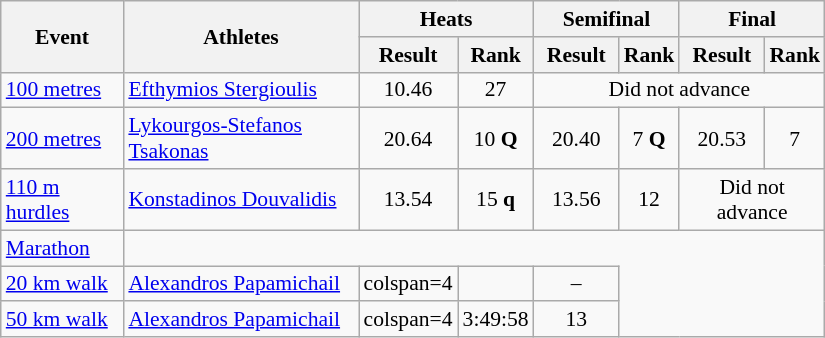<table class="wikitable" border="1" style="font-size:90%">
<tr>
<th rowspan="2" width=75>Event</th>
<th rowspan="2" width=150>Athletes</th>
<th colspan="2">Heats</th>
<th colspan="2">Semifinal</th>
<th colspan="2">Final</th>
</tr>
<tr>
<th width=50>Result</th>
<th width=30>Rank</th>
<th width=50>Result</th>
<th width=30>Rank</th>
<th width=50>Result</th>
<th width=30>Rank</th>
</tr>
<tr>
<td><a href='#'>100 metres</a></td>
<td><a href='#'>Efthymios Stergioulis</a></td>
<td align=center>10.46</td>
<td align=center>27</td>
<td colspan=4 align=center>Did not advance</td>
</tr>
<tr>
<td><a href='#'>200 metres</a></td>
<td><a href='#'>Lykourgos-Stefanos Tsakonas</a></td>
<td align=center>20.64</td>
<td align=center>10 <strong>Q</strong></td>
<td align=center>20.40</td>
<td align=center>7 <strong>Q</strong></td>
<td align=center>20.53</td>
<td align=center>7</td>
</tr>
<tr>
<td><a href='#'>110 m hurdles</a></td>
<td><a href='#'>Konstadinos Douvalidis</a></td>
<td align=center>13.54</td>
<td align=center>15 <strong>q</strong></td>
<td align=center>13.56</td>
<td align=center>12</td>
<td colspan=2 align=center>Did not advance</td>
</tr>
<tr>
<td><a href='#'>Marathon</a></td>
</tr>
<tr>
<td><a href='#'>20 km walk</a></td>
<td><a href='#'>Alexandros Papamichail</a></td>
<td>colspan=4 </td>
<td align=center></td>
<td align=center>–</td>
</tr>
<tr>
<td><a href='#'>50 km walk</a></td>
<td><a href='#'>Alexandros Papamichail</a></td>
<td>colspan=4 </td>
<td align=center>3:49:58</td>
<td align=center>13</td>
</tr>
</table>
